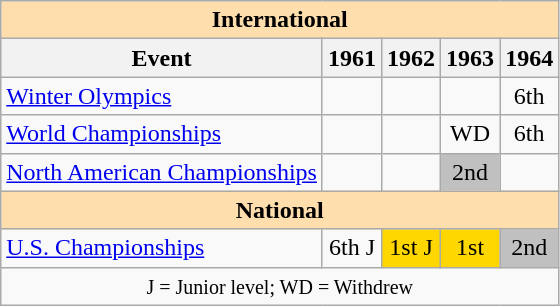<table class="wikitable" style="text-align:center">
<tr>
<th style="background-color: #ffdead; " colspan=5 align=center>International</th>
</tr>
<tr>
<th>Event</th>
<th>1961</th>
<th>1962</th>
<th>1963</th>
<th>1964</th>
</tr>
<tr>
<td align=left><a href='#'>Winter Olympics</a></td>
<td></td>
<td></td>
<td></td>
<td>6th</td>
</tr>
<tr>
<td align=left><a href='#'>World Championships</a></td>
<td></td>
<td></td>
<td>WD</td>
<td>6th</td>
</tr>
<tr>
<td align=left><a href='#'>North American Championships</a></td>
<td></td>
<td></td>
<td bgcolor=silver>2nd</td>
<td></td>
</tr>
<tr>
<th style="background-color: #ffdead; " colspan=5 align=center>National</th>
</tr>
<tr>
<td align=left><a href='#'>U.S. Championships</a></td>
<td>6th J</td>
<td bgcolor=gold>1st J</td>
<td bgcolor=gold>1st</td>
<td bgcolor=silver>2nd</td>
</tr>
<tr>
<td colspan=5 align=center><small> J = Junior level; WD = Withdrew </small></td>
</tr>
</table>
